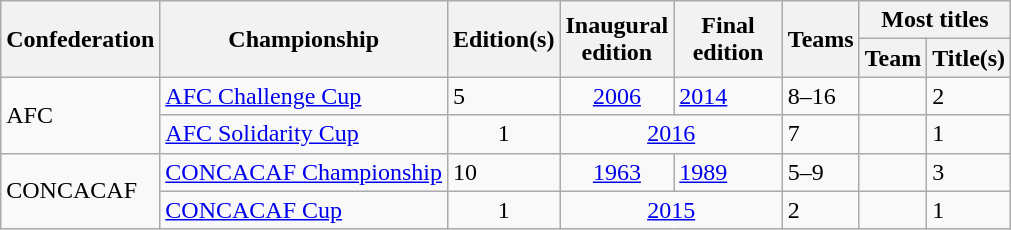<table class="sortable wikitable defaultcenter col1left col2left style="text-align: centre">
<tr>
<th rowspan=2>Confederation</th>
<th rowspan=2>Championship</th>
<th rowspan="2">Edition(s)</th>
<th rowspan="2" width="65">Inaugural<br>edition</th>
<th width=65 rowspan=2>Final<br>edition</th>
<th rowspan=2>Teams</th>
<th colspan=2>Most titles</th>
</tr>
<tr>
<th class="unsortable">Team</th>
<th>Title(s)</th>
</tr>
<tr>
<td rowspan=2>AFC</td>
<td><a href='#'>AFC Challenge Cup</a></td>
<td>5</td>
<td align="center"><a href='#'>2006</a></td>
<td><a href='#'>2014</a></td>
<td>8–16</td>
<td style="text-align: left;"></td>
<td>2</td>
</tr>
<tr>
<td><a href='#'>AFC Solidarity Cup</a></td>
<td style="text-align: center;">1</td>
<td colspan="2" align="center"><a href='#'>2016</a></td>
<td>7</td>
<td style="text-align: left;"></td>
<td>1</td>
</tr>
<tr>
<td rowspan=2>CONCACAF</td>
<td><a href='#'>CONCACAF Championship</a></td>
<td>10</td>
<td align="center"><a href='#'>1963</a></td>
<td><a href='#'>1989</a></td>
<td>5–9</td>
<td style="text-align: left;"><br></td>
<td>3</td>
</tr>
<tr>
<td><a href='#'>CONCACAF Cup</a></td>
<td style="text-align: center;">1</td>
<td colspan="2" align="center"><a href='#'>2015</a></td>
<td>2</td>
<td style="text-align: left;"></td>
<td>1</td>
</tr>
</table>
